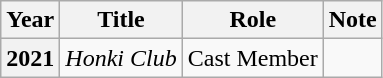<table class="wikitable  plainrowheaders sortable">
<tr>
<th>Year</th>
<th>Title</th>
<th>Role</th>
<th>Note</th>
</tr>
<tr>
<th scope="row">2021</th>
<td><em>Honki Club </em></td>
<td>Cast Member  </td>
</tr>
</table>
